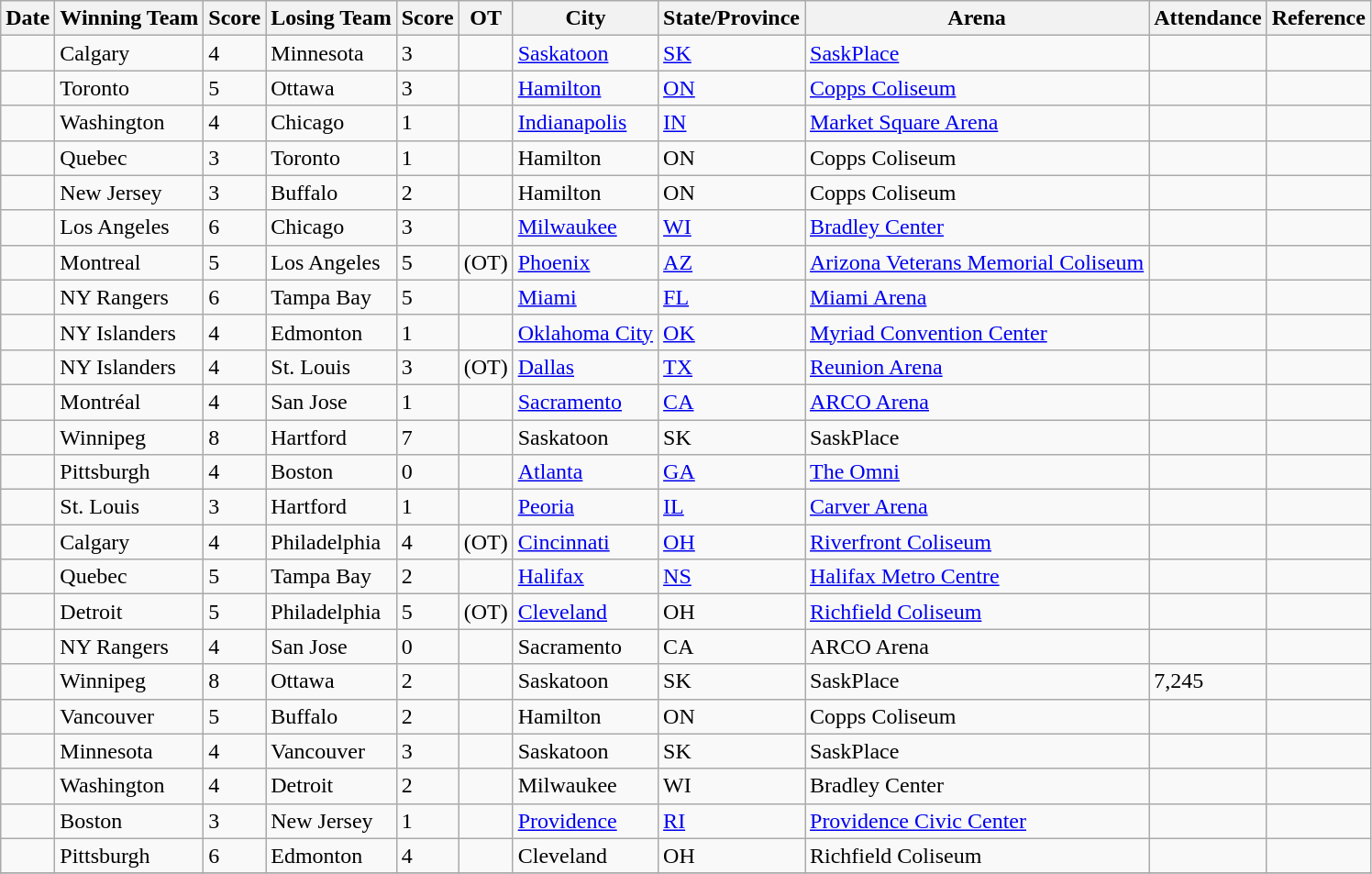<table class="wikitable sortable">
<tr>
<th>Date</th>
<th>Winning Team</th>
<th>Score</th>
<th>Losing Team</th>
<th>Score</th>
<th>OT</th>
<th>City</th>
<th>State/Province</th>
<th>Arena</th>
<th>Attendance</th>
<th scope="col" class="unsortable">Reference</th>
</tr>
<tr>
<td></td>
<td>Calgary</td>
<td>4</td>
<td>Minnesota</td>
<td>3</td>
<td></td>
<td><a href='#'>Saskatoon</a></td>
<td><a href='#'>SK</a></td>
<td><a href='#'>SaskPlace</a></td>
<td></td>
<td></td>
</tr>
<tr>
<td></td>
<td>Toronto</td>
<td>5</td>
<td>Ottawa</td>
<td>3</td>
<td></td>
<td><a href='#'>Hamilton</a></td>
<td><a href='#'>ON</a></td>
<td><a href='#'>Copps Coliseum</a></td>
<td></td>
<td></td>
</tr>
<tr>
<td></td>
<td>Washington</td>
<td>4</td>
<td>Chicago</td>
<td>1</td>
<td></td>
<td><a href='#'>Indianapolis</a></td>
<td><a href='#'>IN</a></td>
<td><a href='#'>Market Square Arena</a></td>
<td></td>
<td></td>
</tr>
<tr>
<td></td>
<td>Quebec</td>
<td>3</td>
<td>Toronto</td>
<td>1</td>
<td></td>
<td>Hamilton</td>
<td>ON</td>
<td>Copps Coliseum</td>
<td></td>
<td></td>
</tr>
<tr>
<td></td>
<td>New Jersey</td>
<td>3</td>
<td>Buffalo</td>
<td>2</td>
<td></td>
<td>Hamilton</td>
<td>ON</td>
<td>Copps Coliseum</td>
<td></td>
<td></td>
</tr>
<tr>
<td></td>
<td>Los Angeles</td>
<td>6</td>
<td>Chicago</td>
<td>3</td>
<td></td>
<td><a href='#'>Milwaukee</a></td>
<td><a href='#'>WI</a></td>
<td><a href='#'>Bradley Center</a></td>
<td></td>
<td></td>
</tr>
<tr>
<td></td>
<td>Montreal</td>
<td>5</td>
<td>Los Angeles</td>
<td>5</td>
<td>(OT)</td>
<td><a href='#'>Phoenix</a></td>
<td><a href='#'>AZ</a></td>
<td><a href='#'>Arizona Veterans Memorial Coliseum</a></td>
<td></td>
<td></td>
</tr>
<tr>
<td></td>
<td>NY Rangers</td>
<td>6</td>
<td>Tampa Bay</td>
<td>5</td>
<td></td>
<td><a href='#'>Miami</a></td>
<td><a href='#'>FL</a></td>
<td><a href='#'>Miami Arena</a></td>
<td></td>
<td></td>
</tr>
<tr>
<td></td>
<td>NY Islanders</td>
<td>4</td>
<td>Edmonton</td>
<td>1</td>
<td></td>
<td><a href='#'>Oklahoma City</a></td>
<td><a href='#'>OK</a></td>
<td><a href='#'>Myriad Convention Center</a></td>
<td></td>
<td></td>
</tr>
<tr>
<td></td>
<td>NY Islanders</td>
<td>4</td>
<td>St. Louis</td>
<td>3</td>
<td>(OT)</td>
<td><a href='#'>Dallas</a></td>
<td><a href='#'>TX</a></td>
<td><a href='#'>Reunion Arena</a></td>
<td></td>
<td></td>
</tr>
<tr>
<td></td>
<td>Montréal</td>
<td>4</td>
<td>San Jose</td>
<td>1</td>
<td></td>
<td><a href='#'>Sacramento</a></td>
<td><a href='#'>CA</a></td>
<td><a href='#'>ARCO Arena</a></td>
<td></td>
<td></td>
</tr>
<tr>
<td></td>
<td>Winnipeg</td>
<td>8</td>
<td>Hartford</td>
<td>7</td>
<td></td>
<td>Saskatoon</td>
<td>SK</td>
<td>SaskPlace</td>
<td></td>
<td></td>
</tr>
<tr>
<td></td>
<td>Pittsburgh</td>
<td>4</td>
<td>Boston</td>
<td>0</td>
<td></td>
<td><a href='#'>Atlanta</a></td>
<td><a href='#'>GA</a></td>
<td><a href='#'>The Omni</a></td>
<td></td>
<td></td>
</tr>
<tr>
<td></td>
<td>St. Louis</td>
<td>3</td>
<td>Hartford</td>
<td>1</td>
<td></td>
<td><a href='#'>Peoria</a></td>
<td><a href='#'>IL</a></td>
<td><a href='#'>Carver Arena</a></td>
<td></td>
<td></td>
</tr>
<tr>
<td></td>
<td>Calgary</td>
<td>4</td>
<td>Philadelphia</td>
<td>4</td>
<td>(OT)</td>
<td><a href='#'>Cincinnati</a></td>
<td><a href='#'>OH</a></td>
<td><a href='#'>Riverfront Coliseum</a></td>
<td></td>
<td></td>
</tr>
<tr>
<td></td>
<td>Quebec</td>
<td>5</td>
<td>Tampa Bay</td>
<td>2</td>
<td></td>
<td><a href='#'>Halifax</a></td>
<td><a href='#'>NS</a></td>
<td><a href='#'>Halifax Metro Centre</a></td>
<td></td>
<td></td>
</tr>
<tr>
<td></td>
<td>Detroit</td>
<td>5</td>
<td>Philadelphia</td>
<td>5</td>
<td>(OT)</td>
<td><a href='#'>Cleveland</a></td>
<td>OH</td>
<td><a href='#'>Richfield Coliseum</a></td>
<td></td>
<td></td>
</tr>
<tr>
<td></td>
<td>NY Rangers</td>
<td>4</td>
<td>San Jose</td>
<td>0</td>
<td></td>
<td>Sacramento</td>
<td>CA</td>
<td>ARCO Arena</td>
<td></td>
<td></td>
</tr>
<tr>
<td></td>
<td>Winnipeg</td>
<td>8</td>
<td>Ottawa</td>
<td>2</td>
<td></td>
<td>Saskatoon</td>
<td>SK</td>
<td>SaskPlace</td>
<td>7,245</td>
<td></td>
</tr>
<tr>
<td></td>
<td>Vancouver</td>
<td>5</td>
<td>Buffalo</td>
<td>2</td>
<td></td>
<td>Hamilton</td>
<td>ON</td>
<td>Copps Coliseum</td>
<td></td>
<td></td>
</tr>
<tr>
<td></td>
<td>Minnesota</td>
<td>4</td>
<td>Vancouver</td>
<td>3</td>
<td></td>
<td>Saskatoon</td>
<td>SK</td>
<td>SaskPlace</td>
<td></td>
<td></td>
</tr>
<tr>
<td></td>
<td>Washington</td>
<td>4</td>
<td>Detroit</td>
<td>2</td>
<td></td>
<td>Milwaukee</td>
<td>WI</td>
<td>Bradley Center</td>
<td></td>
<td></td>
</tr>
<tr>
<td></td>
<td>Boston</td>
<td>3</td>
<td>New Jersey</td>
<td>1</td>
<td></td>
<td><a href='#'>Providence</a></td>
<td><a href='#'>RI</a></td>
<td><a href='#'>Providence Civic Center</a></td>
<td></td>
<td></td>
</tr>
<tr>
<td></td>
<td>Pittsburgh</td>
<td>6</td>
<td>Edmonton</td>
<td>4</td>
<td></td>
<td>Cleveland</td>
<td>OH</td>
<td>Richfield Coliseum</td>
<td></td>
<td></td>
</tr>
<tr>
</tr>
</table>
